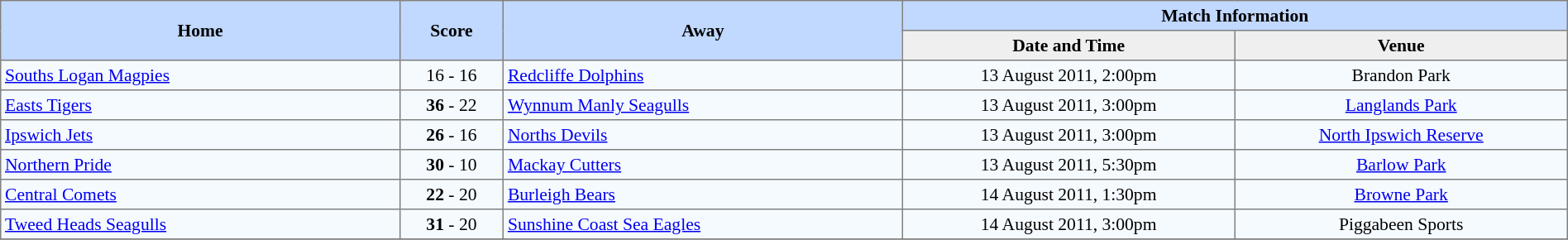<table border=1 style="border-collapse:collapse; font-size:90%; text-align:center;" cellpadding=3 cellspacing=0>
<tr bgcolor=#C1D8FF>
<th rowspan=2 width=12%>Home</th>
<th rowspan=2 width=3%>Score</th>
<th rowspan=2 width=12%>Away</th>
<th colspan=5>Match Information</th>
</tr>
<tr bgcolor=#EFEFEF>
<th width=10%>Date and Time</th>
<th width=10%>Venue</th>
</tr>
<tr bgcolor=#F5FAFF>
<td align=left> <a href='#'>Souths Logan Magpies</a></td>
<td>16 - 16</td>
<td align=left> <a href='#'>Redcliffe Dolphins</a></td>
<td>13 August 2011, 2:00pm</td>
<td>Brandon Park</td>
</tr>
<tr bgcolor=#F5FAFF>
<td align=left> <a href='#'>Easts Tigers</a></td>
<td><strong>36</strong> - 22</td>
<td align=left> <a href='#'>Wynnum Manly Seagulls</a></td>
<td>13 August 2011, 3:00pm</td>
<td><a href='#'>Langlands Park</a></td>
</tr>
<tr bgcolor=#F5FAFF>
<td align=left> <a href='#'>Ipswich Jets</a></td>
<td><strong>26</strong> - 16</td>
<td align=left> <a href='#'>Norths Devils</a></td>
<td>13 August 2011, 3:00pm</td>
<td><a href='#'>North Ipswich Reserve</a></td>
</tr>
<tr bgcolor=#F5FAFF>
<td align=left> <a href='#'>Northern Pride</a></td>
<td><strong>30</strong> - 10</td>
<td align=left> <a href='#'>Mackay Cutters</a></td>
<td>13 August 2011, 5:30pm</td>
<td><a href='#'>Barlow Park</a></td>
</tr>
<tr bgcolor=#F5FAFF>
<td align=left> <a href='#'>Central Comets</a></td>
<td><strong>22</strong> - 20</td>
<td align=left> <a href='#'>Burleigh Bears</a></td>
<td>14 August 2011, 1:30pm</td>
<td><a href='#'>Browne Park</a></td>
</tr>
<tr bgcolor=#F5FAFF>
<td align=left> <a href='#'>Tweed Heads Seagulls</a></td>
<td><strong>31</strong> - 20</td>
<td align=left> <a href='#'>Sunshine Coast Sea Eagles</a></td>
<td>14 August 2011, 3:00pm</td>
<td>Piggabeen Sports</td>
</tr>
<tr>
</tr>
</table>
